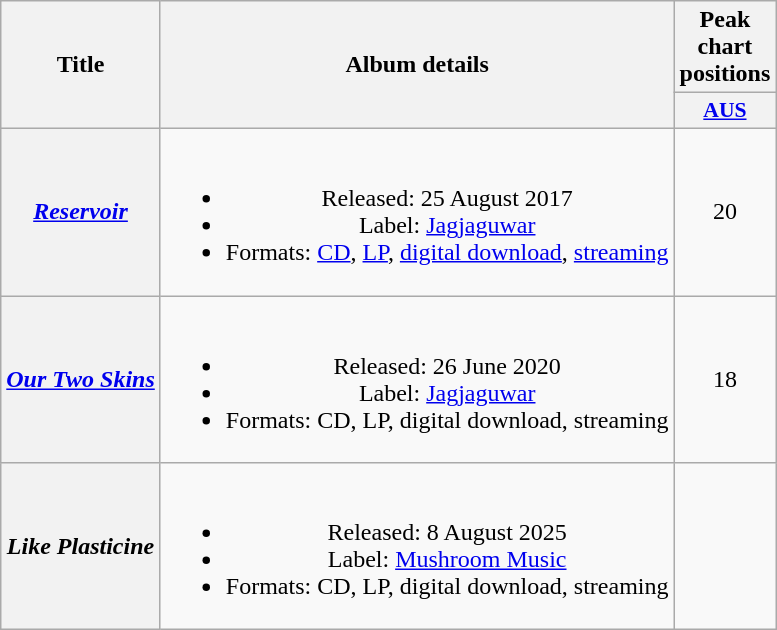<table class="wikitable plainrowheaders" style="text-align:center;">
<tr>
<th scope="col" rowspan="2">Title</th>
<th scope="col" rowspan="2">Album details</th>
<th scope="col" colspan="1">Peak chart positions</th>
</tr>
<tr>
<th scope="col" style="width:3em;font-size:90%;"><a href='#'>AUS</a><br></th>
</tr>
<tr>
<th scope="row"><em><a href='#'>Reservoir</a></em></th>
<td><br><ul><li>Released: 25 August 2017</li><li>Label: <a href='#'>Jagjaguwar</a></li><li>Formats: <a href='#'>CD</a>, <a href='#'>LP</a>, <a href='#'>digital download</a>, <a href='#'>streaming</a></li></ul></td>
<td>20</td>
</tr>
<tr>
<th scope="row"><em><a href='#'>Our Two Skins</a></em></th>
<td><br><ul><li>Released: 26 June 2020</li><li>Label: <a href='#'>Jagjaguwar</a></li><li>Formats: CD, LP, digital download, streaming</li></ul></td>
<td>18<br></td>
</tr>
<tr>
<th scope="row"><em>Like Plasticine</em></th>
<td><br><ul><li>Released: 8 August 2025</li><li>Label: <a href='#'>Mushroom Music</a></li><li>Formats: CD, LP, digital download, streaming</li></ul></td>
<td></td>
</tr>
</table>
